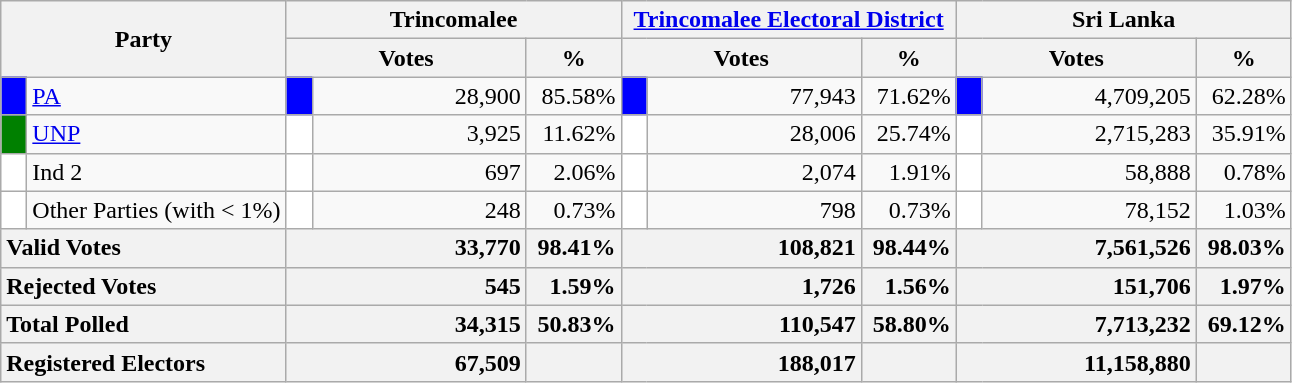<table class="wikitable">
<tr>
<th colspan="2" width="144px"rowspan="2">Party</th>
<th colspan="3" width="216px">Trincomalee</th>
<th colspan="3" width="216px"><a href='#'>Trincomalee Electoral District</a></th>
<th colspan="3" width="216px">Sri Lanka</th>
</tr>
<tr>
<th colspan="2" width="144px">Votes</th>
<th>%</th>
<th colspan="2" width="144px">Votes</th>
<th>%</th>
<th colspan="2" width="144px">Votes</th>
<th>%</th>
</tr>
<tr>
<td style="background-color:blue;" width="10px"></td>
<td style="text-align:left;"><a href='#'>PA</a></td>
<td style="background-color:blue;" width="10px"></td>
<td style="text-align:right;">28,900</td>
<td style="text-align:right;">85.58%</td>
<td style="background-color:blue;" width="10px"></td>
<td style="text-align:right;">77,943</td>
<td style="text-align:right;">71.62%</td>
<td style="background-color:blue;" width="10px"></td>
<td style="text-align:right;">4,709,205</td>
<td style="text-align:right;">62.28%</td>
</tr>
<tr>
<td style="background-color:green;" width="10px"></td>
<td style="text-align:left;"><a href='#'>UNP</a></td>
<td style="background-color:white;" width="10px"></td>
<td style="text-align:right;">3,925</td>
<td style="text-align:right;">11.62%</td>
<td style="background-color:white;" width="10px"></td>
<td style="text-align:right;">28,006</td>
<td style="text-align:right;">25.74%</td>
<td style="background-color:white;" width="10px"></td>
<td style="text-align:right;">2,715,283</td>
<td style="text-align:right;">35.91%</td>
</tr>
<tr>
<td style="background-color:white;" width="10px"></td>
<td style="text-align:left;">Ind 2</td>
<td style="background-color:white;" width="10px"></td>
<td style="text-align:right;">697</td>
<td style="text-align:right;">2.06%</td>
<td style="background-color:white;" width="10px"></td>
<td style="text-align:right;">2,074</td>
<td style="text-align:right;">1.91%</td>
<td style="background-color:white;" width="10px"></td>
<td style="text-align:right;">58,888</td>
<td style="text-align:right;">0.78%</td>
</tr>
<tr>
<td style="background-color:white;" width="10px"></td>
<td style="text-align:left;">Other Parties (with < 1%)</td>
<td style="background-color:white;" width="10px"></td>
<td style="text-align:right;">248</td>
<td style="text-align:right;">0.73%</td>
<td style="background-color:white;" width="10px"></td>
<td style="text-align:right;">798</td>
<td style="text-align:right;">0.73%</td>
<td style="background-color:white;" width="10px"></td>
<td style="text-align:right;">78,152</td>
<td style="text-align:right;">1.03%</td>
</tr>
<tr>
<th colspan="2" width="144px"style="text-align:left;">Valid Votes</th>
<th style="text-align:right;"colspan="2" width="144px">33,770</th>
<th style="text-align:right;">98.41%</th>
<th style="text-align:right;"colspan="2" width="144px">108,821</th>
<th style="text-align:right;">98.44%</th>
<th style="text-align:right;"colspan="2" width="144px">7,561,526</th>
<th style="text-align:right;">98.03%</th>
</tr>
<tr>
<th colspan="2" width="144px"style="text-align:left;">Rejected Votes</th>
<th style="text-align:right;"colspan="2" width="144px">545</th>
<th style="text-align:right;">1.59%</th>
<th style="text-align:right;"colspan="2" width="144px">1,726</th>
<th style="text-align:right;">1.56%</th>
<th style="text-align:right;"colspan="2" width="144px">151,706</th>
<th style="text-align:right;">1.97%</th>
</tr>
<tr>
<th colspan="2" width="144px"style="text-align:left;">Total Polled</th>
<th style="text-align:right;"colspan="2" width="144px">34,315</th>
<th style="text-align:right;">50.83%</th>
<th style="text-align:right;"colspan="2" width="144px">110,547</th>
<th style="text-align:right;">58.80%</th>
<th style="text-align:right;"colspan="2" width="144px">7,713,232</th>
<th style="text-align:right;">69.12%</th>
</tr>
<tr>
<th colspan="2" width="144px"style="text-align:left;">Registered Electors</th>
<th style="text-align:right;"colspan="2" width="144px">67,509</th>
<th></th>
<th style="text-align:right;"colspan="2" width="144px">188,017</th>
<th></th>
<th style="text-align:right;"colspan="2" width="144px">11,158,880</th>
<th></th>
</tr>
</table>
